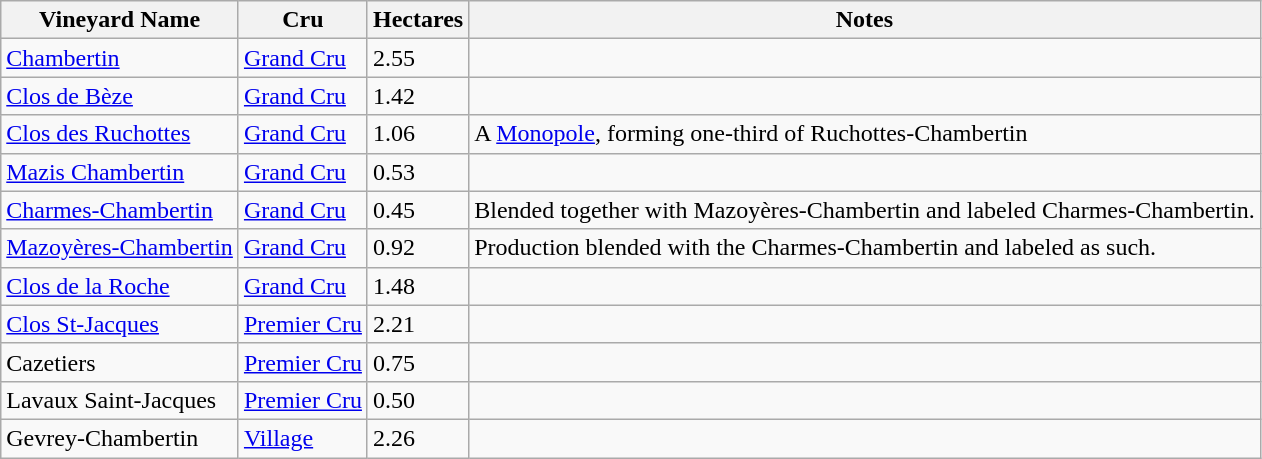<table class="wikitable sortable">
<tr>
<th>Vineyard Name</th>
<th>Cru</th>
<th>Hectares</th>
<th>Notes</th>
</tr>
<tr>
<td><a href='#'>Chambertin</a></td>
<td><a href='#'>Grand Cru</a></td>
<td>2.55 </td>
<td></td>
</tr>
<tr>
<td><a href='#'>Clos de Bèze</a></td>
<td><a href='#'>Grand Cru</a></td>
<td>1.42 </td>
<td></td>
</tr>
<tr>
<td><a href='#'>Clos des Ruchottes</a></td>
<td><a href='#'>Grand Cru</a></td>
<td>1.06 </td>
<td>A <a href='#'>Monopole</a>, forming one-third of Ruchottes-Chambertin</td>
</tr>
<tr>
<td><a href='#'>Mazis Chambertin</a></td>
<td><a href='#'>Grand Cru</a></td>
<td>0.53 </td>
<td></td>
</tr>
<tr>
<td><a href='#'>Charmes-Chambertin</a></td>
<td><a href='#'>Grand Cru</a></td>
<td>0.45 </td>
<td>Blended together with Mazoyères-Chambertin and labeled Charmes-Chambertin.</td>
</tr>
<tr>
<td><a href='#'>Mazoyères-Chambertin</a></td>
<td><a href='#'>Grand Cru</a></td>
<td>0.92 </td>
<td>Production blended with the Charmes-Chambertin and labeled as such.</td>
</tr>
<tr>
<td><a href='#'>Clos de la Roche</a></td>
<td><a href='#'>Grand Cru</a></td>
<td>1.48 </td>
<td></td>
</tr>
<tr>
<td><a href='#'>Clos St-Jacques</a></td>
<td><a href='#'>Premier Cru</a></td>
<td>2.21 </td>
<td></td>
</tr>
<tr>
<td>Cazetiers</td>
<td><a href='#'>Premier Cru</a></td>
<td>0.75 </td>
<td></td>
</tr>
<tr>
<td>Lavaux Saint-Jacques</td>
<td><a href='#'>Premier Cru</a></td>
<td>0.50 </td>
<td></td>
</tr>
<tr>
<td>Gevrey-Chambertin</td>
<td><a href='#'>Village</a></td>
<td>2.26 </td>
<td></td>
</tr>
</table>
